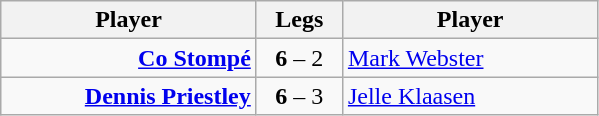<table class=wikitable style="text-align:center">
<tr>
<th width=163>Player</th>
<th width=50>Legs</th>
<th width=163>Player</th>
</tr>
<tr align=left>
<td align=right><strong><a href='#'>Co Stompé</a></strong> </td>
<td align=center><strong>6</strong> – 2</td>
<td> <a href='#'>Mark Webster</a></td>
</tr>
<tr align=left>
<td align=right><strong><a href='#'>Dennis Priestley</a></strong> </td>
<td align=center><strong>6</strong> – 3</td>
<td> <a href='#'>Jelle Klaasen</a></td>
</tr>
</table>
